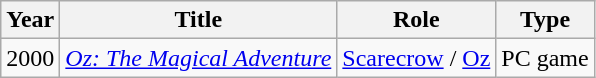<table class="wikitable sortable">
<tr>
<th>Year</th>
<th>Title</th>
<th>Role</th>
<th>Type</th>
</tr>
<tr>
<td>2000</td>
<td><em><a href='#'>Oz: The Magical Adventure</a></em></td>
<td><a href='#'>Scarecrow</a> / <a href='#'>Oz</a></td>
<td>PC game</td>
</tr>
</table>
